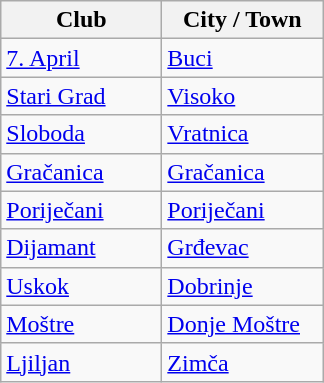<table class="wikitable sortable">
<tr>
<th style="width:100px;">Club</th>
<th style="width:100px;">City / Town</th>
</tr>
<tr>
<td><a href='#'>7. April</a></td>
<td><a href='#'>Buci</a></td>
</tr>
<tr>
<td><a href='#'>Stari Grad</a></td>
<td><a href='#'>Visoko</a></td>
</tr>
<tr>
<td><a href='#'>Sloboda</a></td>
<td><a href='#'>Vratnica</a></td>
</tr>
<tr>
<td><a href='#'>Gračanica</a></td>
<td><a href='#'>Gračanica</a></td>
</tr>
<tr>
<td><a href='#'>Poriječani</a></td>
<td><a href='#'>Poriječani</a></td>
</tr>
<tr>
<td><a href='#'>Dijamant</a></td>
<td><a href='#'>Grđevac</a></td>
</tr>
<tr>
<td><a href='#'>Uskok</a></td>
<td><a href='#'>Dobrinje</a></td>
</tr>
<tr>
<td><a href='#'>Moštre</a></td>
<td><a href='#'>Donje Moštre</a></td>
</tr>
<tr>
<td><a href='#'>Ljiljan</a></td>
<td><a href='#'>Zimča</a></td>
</tr>
</table>
